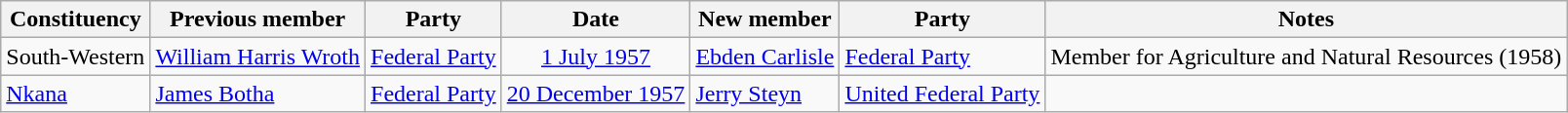<table class="wikitable sortable">
<tr>
<th>Constituency</th>
<th>Previous member</th>
<th>Party</th>
<th>Date</th>
<th>New member</th>
<th>Party</th>
<th>Notes</th>
</tr>
<tr>
<td>South-Western</td>
<td><a href='#'>William Harris Wroth</a></td>
<td><a href='#'>Federal Party</a></td>
<td align=center><a href='#'>1 July 1957</a></td>
<td><a href='#'>Ebden Carlisle</a></td>
<td><a href='#'>Federal Party</a></td>
<td>Member for Agriculture and Natural Resources (1958)</td>
</tr>
<tr>
<td><a href='#'>Nkana</a></td>
<td><a href='#'>James Botha</a></td>
<td><a href='#'>Federal Party</a></td>
<td align=center><a href='#'>20 December 1957</a></td>
<td><a href='#'>Jerry Steyn</a></td>
<td><a href='#'>United Federal Party</a></td>
<td></td>
</tr>
</table>
